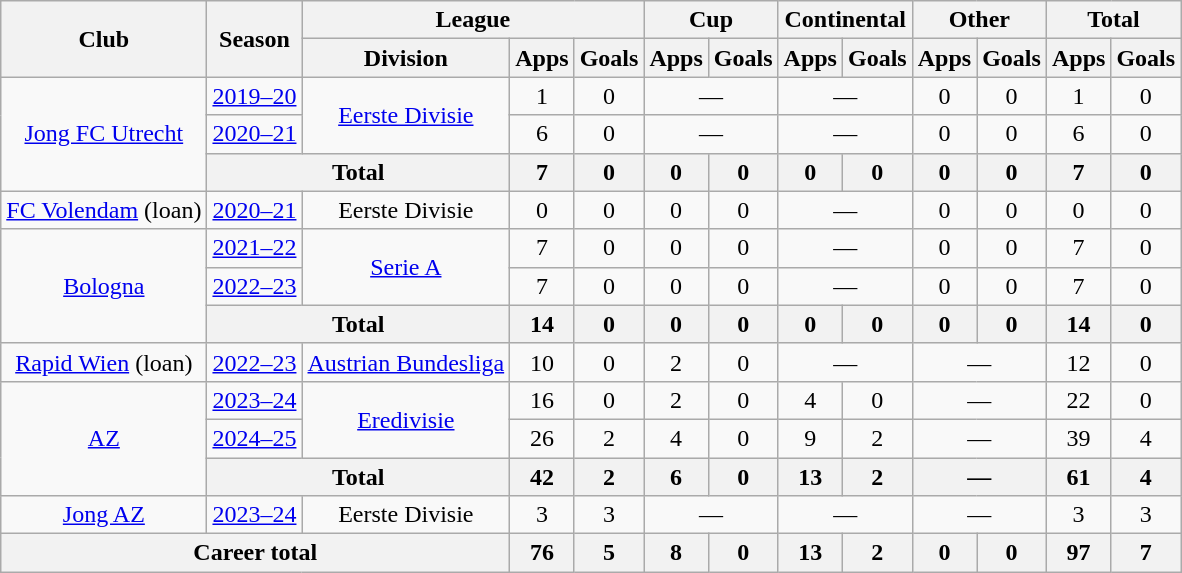<table class="wikitable" style="text-align:center">
<tr>
<th rowspan="2">Club</th>
<th rowspan="2">Season</th>
<th colspan="3">League</th>
<th colspan="2">Cup</th>
<th colspan="2">Continental</th>
<th colspan="2">Other</th>
<th colspan="2">Total</th>
</tr>
<tr>
<th>Division</th>
<th>Apps</th>
<th>Goals</th>
<th>Apps</th>
<th>Goals</th>
<th>Apps</th>
<th>Goals</th>
<th>Apps</th>
<th>Goals</th>
<th>Apps</th>
<th>Goals</th>
</tr>
<tr>
<td rowspan="3"><a href='#'>Jong FC Utrecht</a></td>
<td><a href='#'>2019–20</a></td>
<td rowspan="2"><a href='#'>Eerste Divisie</a></td>
<td>1</td>
<td>0</td>
<td colspan="2">—</td>
<td colspan="2">—</td>
<td>0</td>
<td>0</td>
<td>1</td>
<td>0</td>
</tr>
<tr>
<td><a href='#'>2020–21</a></td>
<td>6</td>
<td>0</td>
<td colspan="2">—</td>
<td colspan="2">—</td>
<td>0</td>
<td>0</td>
<td>6</td>
<td>0</td>
</tr>
<tr>
<th colspan="2">Total</th>
<th>7</th>
<th>0</th>
<th>0</th>
<th>0</th>
<th>0</th>
<th>0</th>
<th>0</th>
<th>0</th>
<th>7</th>
<th>0</th>
</tr>
<tr>
<td><a href='#'>FC Volendam</a> (loan)</td>
<td><a href='#'>2020–21</a></td>
<td>Eerste Divisie</td>
<td>0</td>
<td>0</td>
<td>0</td>
<td>0</td>
<td colspan="2">—</td>
<td>0</td>
<td>0</td>
<td>0</td>
<td>0</td>
</tr>
<tr>
<td rowspan="3"><a href='#'>Bologna</a></td>
<td><a href='#'>2021–22</a></td>
<td rowspan="2"><a href='#'>Serie A</a></td>
<td>7</td>
<td>0</td>
<td>0</td>
<td>0</td>
<td colspan="2">—</td>
<td>0</td>
<td>0</td>
<td>7</td>
<td>0</td>
</tr>
<tr>
<td><a href='#'>2022–23</a></td>
<td>7</td>
<td>0</td>
<td>0</td>
<td>0</td>
<td colspan="2">—</td>
<td>0</td>
<td>0</td>
<td>7</td>
<td>0</td>
</tr>
<tr>
<th colspan="2">Total</th>
<th>14</th>
<th>0</th>
<th>0</th>
<th>0</th>
<th>0</th>
<th>0</th>
<th>0</th>
<th>0</th>
<th>14</th>
<th>0</th>
</tr>
<tr>
<td><a href='#'>Rapid Wien</a> (loan)</td>
<td><a href='#'>2022–23</a></td>
<td><a href='#'>Austrian Bundesliga</a></td>
<td>10</td>
<td>0</td>
<td>2</td>
<td>0</td>
<td colspan="2">—</td>
<td colspan="2">—</td>
<td>12</td>
<td>0</td>
</tr>
<tr>
<td rowspan="3"><a href='#'>AZ</a></td>
<td><a href='#'>2023–24</a></td>
<td rowspan="2"><a href='#'>Eredivisie</a></td>
<td>16</td>
<td>0</td>
<td>2</td>
<td>0</td>
<td>4</td>
<td>0</td>
<td colspan="2">—</td>
<td>22</td>
<td>0</td>
</tr>
<tr>
<td><a href='#'>2024–25</a></td>
<td>26</td>
<td>2</td>
<td>4</td>
<td>0</td>
<td>9</td>
<td>2</td>
<td colspan="2">—</td>
<td>39</td>
<td>4</td>
</tr>
<tr>
<th colspan="2">Total</th>
<th>42</th>
<th>2</th>
<th>6</th>
<th>0</th>
<th>13</th>
<th>2</th>
<th colspan="2">—</th>
<th>61</th>
<th>4</th>
</tr>
<tr>
<td><a href='#'>Jong AZ</a></td>
<td><a href='#'>2023–24</a></td>
<td>Eerste Divisie</td>
<td>3</td>
<td>3</td>
<td colspan="2">—</td>
<td colspan="2">—</td>
<td colspan="2">—</td>
<td>3</td>
<td>3</td>
</tr>
<tr>
<th colspan="3">Career total</th>
<th>76</th>
<th>5</th>
<th>8</th>
<th>0</th>
<th>13</th>
<th>2</th>
<th>0</th>
<th>0</th>
<th>97</th>
<th>7</th>
</tr>
</table>
